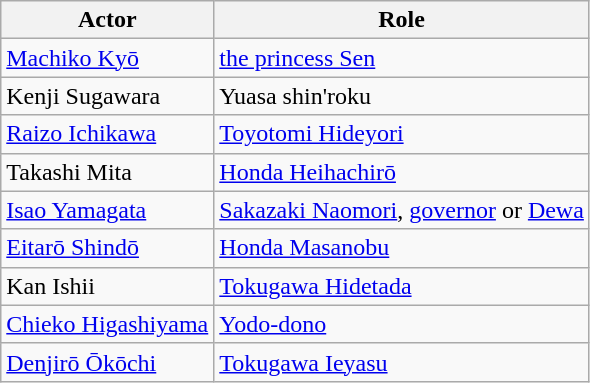<table class="wikitable">
<tr>
<th>Actor</th>
<th>Role</th>
</tr>
<tr>
<td><a href='#'>Machiko Kyō</a></td>
<td><a href='#'>the princess Sen</a></td>
</tr>
<tr>
<td>Kenji Sugawara</td>
<td>Yuasa shin'roku</td>
</tr>
<tr>
<td><a href='#'>Raizo Ichikawa</a></td>
<td><a href='#'>Toyotomi Hideyori</a></td>
</tr>
<tr>
<td>Takashi Mita</td>
<td><a href='#'>Honda Heihachirō</a></td>
</tr>
<tr>
<td><a href='#'>Isao Yamagata</a></td>
<td><a href='#'>Sakazaki Naomori</a>, <a href='#'>governor</a> or <a href='#'>Dewa</a></td>
</tr>
<tr>
<td><a href='#'>Eitarō Shindō</a></td>
<td><a href='#'>Honda Masanobu</a></td>
</tr>
<tr>
<td>Kan Ishii</td>
<td><a href='#'>Tokugawa Hidetada</a></td>
</tr>
<tr>
<td><a href='#'>Chieko Higashiyama</a></td>
<td><a href='#'>Yodo-dono</a></td>
</tr>
<tr>
<td><a href='#'>Denjirō Ōkōchi</a></td>
<td><a href='#'>Tokugawa Ieyasu</a></td>
</tr>
</table>
